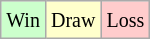<table class="wikitable">
<tr>
<td style="background-color: #CCFFCC;"><small>Win</small></td>
<td style="background-color: #FFFFCC;"><small>Draw</small></td>
<td style="background-color: #FFCCCC;"><small>Loss</small></td>
</tr>
</table>
